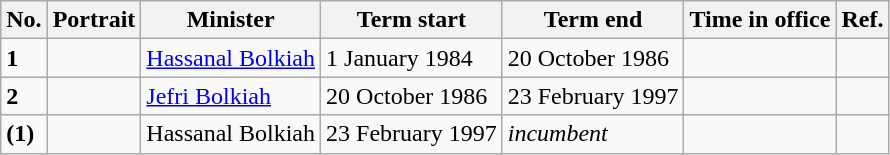<table class="wikitable">
<tr>
<th>No.</th>
<th>Portrait</th>
<th>Minister</th>
<th>Term start</th>
<th>Term end</th>
<th>Time in office</th>
<th>Ref.</th>
</tr>
<tr>
<td><strong>1</strong></td>
<td></td>
<td><a href='#'>Hassanal Bolkiah</a></td>
<td>1 January 1984</td>
<td>20 October 1986</td>
<td></td>
<td></td>
</tr>
<tr>
<td><strong>2</strong></td>
<td></td>
<td><a href='#'>Jefri Bolkiah</a></td>
<td>20 October 1986</td>
<td>23 February 1997</td>
<td></td>
<td></td>
</tr>
<tr>
<td><strong>(1)</strong></td>
<td></td>
<td>Hassanal Bolkiah</td>
<td>23 February 1997</td>
<td><em>incumbent</em></td>
<td></td>
<td></td>
</tr>
</table>
